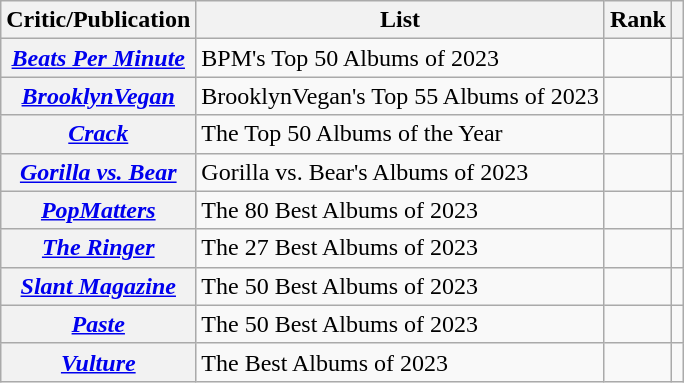<table class="wikitable sortable plainrowheaders" style="border:none; margin:0;">
<tr>
<th scope="col">Critic/Publication</th>
<th scope="col" class="unsortable">List</th>
<th scope="col" data-sort-type="number">Rank</th>
<th scope="col" class="unsortable"></th>
</tr>
<tr>
<th scope="row"><em><a href='#'>Beats Per Minute</a></em></th>
<td>BPM's Top 50 Albums of 2023</td>
<td></td>
<td></td>
</tr>
<tr>
<th scope="row"><em><a href='#'>BrooklynVegan</a></em></th>
<td>BrooklynVegan's Top 55 Albums of 2023</td>
<td></td>
<td></td>
</tr>
<tr>
<th scope="row"><em><a href='#'>Crack</a></em></th>
<td>The Top 50 Albums of the Year</td>
<td></td>
<td></td>
</tr>
<tr>
<th scope="row"><em><a href='#'>Gorilla vs. Bear</a></em></th>
<td>Gorilla vs. Bear's Albums of 2023</td>
<td></td>
<td></td>
</tr>
<tr>
<th scope="row"><em><a href='#'>PopMatters</a></em></th>
<td>The 80 Best Albums of 2023</td>
<td></td>
<td></td>
</tr>
<tr>
<th scope="row"><em><a href='#'>The Ringer</a></em></th>
<td>The 27 Best Albums of 2023</td>
<td></td>
<td></td>
</tr>
<tr>
<th scope="row"><em><a href='#'>Slant Magazine</a></em></th>
<td>The 50 Best Albums of 2023</td>
<td></td>
<td></td>
</tr>
<tr>
<th scope="row"><em><a href='#'>Paste</a></em></th>
<td>The 50 Best Albums of 2023</td>
<td></td>
<td></td>
</tr>
<tr>
<th scope="row"><em><a href='#'>Vulture</a></em></th>
<td>The Best Albums of 2023</td>
<td></td>
<td></td>
</tr>
</table>
